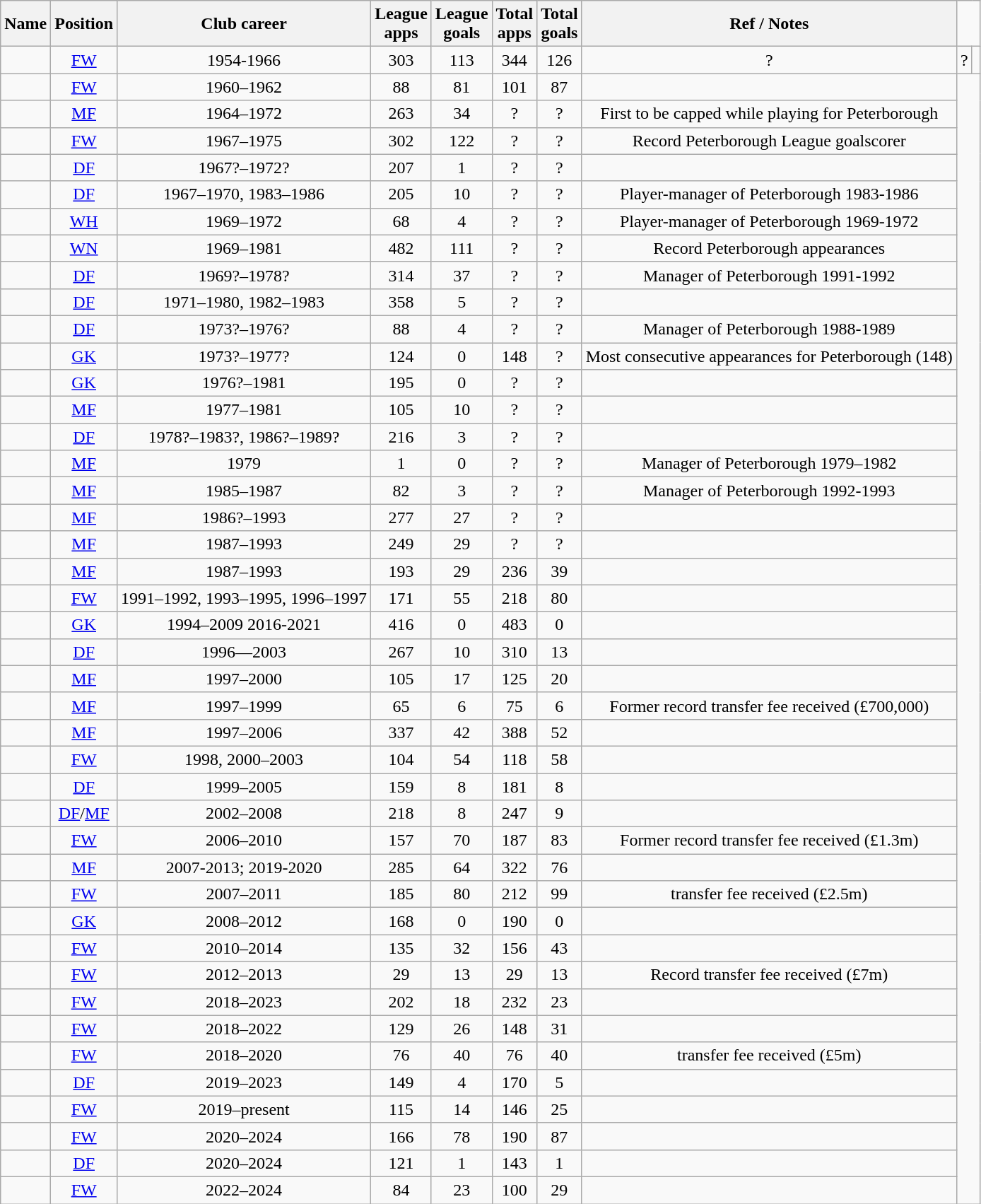<table class="wikitable sortable" style="text-align: center;">
<tr>
<th>Name</th>
<th>Position</th>
<th>Club career</th>
<th>League<br>apps</th>
<th>League<br>goals</th>
<th>Total<br>apps</th>
<th>Total<br>goals</th>
<th>Ref / Notes</th>
</tr>
<tr>
<td align=left></td>
<td><a href='#'>FW</a></td>
<td>1954-1966</td>
<td>303</td>
<td>113</td>
<td>344</td>
<td>126</td>
<td>?</td>
<td>?</td>
<td></td>
</tr>
<tr>
<td align=left></td>
<td><a href='#'>FW</a></td>
<td>1960–1962</td>
<td>88</td>
<td>81</td>
<td>101</td>
<td>87</td>
<td></td>
</tr>
<tr>
<td align=left></td>
<td><a href='#'>MF</a></td>
<td>1964–1972</td>
<td>263</td>
<td>34</td>
<td>?</td>
<td>?</td>
<td>First to be capped while playing for Peterborough</td>
</tr>
<tr>
<td align=left></td>
<td><a href='#'>FW</a></td>
<td>1967–1975</td>
<td>302</td>
<td>122</td>
<td>?</td>
<td>?</td>
<td>Record Peterborough League goalscorer</td>
</tr>
<tr>
<td align=left></td>
<td><a href='#'>DF</a></td>
<td>1967?–1972?</td>
<td>207</td>
<td>1</td>
<td>?</td>
<td>?</td>
<td></td>
</tr>
<tr>
<td align=left></td>
<td><a href='#'>DF</a></td>
<td>1967–1970, 1983–1986</td>
<td>205</td>
<td>10</td>
<td>?</td>
<td>?</td>
<td>Player-manager of Peterborough 1983-1986</td>
</tr>
<tr>
<td align=left></td>
<td><a href='#'>WH</a></td>
<td>1969–1972</td>
<td>68</td>
<td>4</td>
<td>?</td>
<td>?</td>
<td>Player-manager of Peterborough 1969-1972</td>
</tr>
<tr>
<td align=left></td>
<td><a href='#'>WN</a></td>
<td>1969–1981</td>
<td>482</td>
<td>111</td>
<td>?</td>
<td>?</td>
<td>Record Peterborough appearances</td>
</tr>
<tr>
<td align=left></td>
<td><a href='#'>DF</a></td>
<td>1969?–1978?</td>
<td>314</td>
<td>37</td>
<td>?</td>
<td>?</td>
<td>Manager of Peterborough 1991-1992</td>
</tr>
<tr>
<td align=left></td>
<td><a href='#'>DF</a></td>
<td>1971–1980, 1982–1983</td>
<td>358</td>
<td>5</td>
<td>?</td>
<td>?</td>
<td></td>
</tr>
<tr>
<td align=left></td>
<td><a href='#'>DF</a></td>
<td>1973?–1976?</td>
<td>88</td>
<td>4</td>
<td>?</td>
<td>?</td>
<td>Manager of Peterborough 1988-1989</td>
</tr>
<tr>
<td align=left></td>
<td><a href='#'>GK</a></td>
<td>1973?–1977?</td>
<td>124</td>
<td>0</td>
<td>148</td>
<td>?</td>
<td>Most consecutive appearances for Peterborough (148)</td>
</tr>
<tr>
<td align=left></td>
<td><a href='#'>GK</a></td>
<td>1976?–1981</td>
<td>195</td>
<td>0</td>
<td>?</td>
<td>?</td>
<td></td>
</tr>
<tr>
<td align=left></td>
<td><a href='#'>MF</a></td>
<td>1977–1981</td>
<td>105</td>
<td>10</td>
<td>?</td>
<td>?</td>
<td></td>
</tr>
<tr>
<td align=left></td>
<td><a href='#'>DF</a></td>
<td>1978?–1983?, 1986?–1989?</td>
<td>216</td>
<td>3</td>
<td>?</td>
<td>?</td>
<td></td>
</tr>
<tr>
<td align=left></td>
<td><a href='#'>MF</a></td>
<td>1979</td>
<td>1</td>
<td>0</td>
<td>?</td>
<td>?</td>
<td>Manager of Peterborough 1979–1982</td>
</tr>
<tr>
<td align=left></td>
<td><a href='#'>MF</a></td>
<td>1985–1987</td>
<td>82</td>
<td>3</td>
<td>?</td>
<td>?</td>
<td>Manager of Peterborough 1992-1993</td>
</tr>
<tr>
<td align=left></td>
<td><a href='#'>MF</a></td>
<td>1986?–1993</td>
<td>277</td>
<td>27</td>
<td>?</td>
<td>?</td>
<td></td>
</tr>
<tr>
<td align=left></td>
<td><a href='#'>MF</a></td>
<td>1987–1993</td>
<td>249</td>
<td>29</td>
<td>?</td>
<td>?</td>
<td></td>
</tr>
<tr>
<td align=left></td>
<td><a href='#'>MF</a></td>
<td>1987–1993</td>
<td>193</td>
<td>29</td>
<td>236</td>
<td>39</td>
<td></td>
</tr>
<tr>
<td align=left></td>
<td><a href='#'>FW</a></td>
<td>1991–1992, 1993–1995, 1996–1997</td>
<td>171</td>
<td>55</td>
<td>218</td>
<td>80</td>
<td></td>
</tr>
<tr>
<td align=left></td>
<td><a href='#'>GK</a></td>
<td>1994–2009  2016-2021</td>
<td>416</td>
<td>0</td>
<td>483</td>
<td>0</td>
<td></td>
</tr>
<tr>
<td align=left></td>
<td><a href='#'>DF</a></td>
<td>1996—2003</td>
<td>267</td>
<td>10</td>
<td>310</td>
<td>13</td>
<td></td>
</tr>
<tr>
<td align=left></td>
<td><a href='#'>MF</a></td>
<td>1997–2000</td>
<td>105</td>
<td>17</td>
<td>125</td>
<td>20</td>
<td></td>
</tr>
<tr>
<td align=left></td>
<td><a href='#'>MF</a></td>
<td>1997–1999</td>
<td>65</td>
<td>6</td>
<td>75</td>
<td>6</td>
<td>Former record transfer fee received (£700,000)</td>
</tr>
<tr>
<td align=left></td>
<td><a href='#'>MF</a></td>
<td>1997–2006</td>
<td>337</td>
<td>42</td>
<td>388</td>
<td>52</td>
<td></td>
</tr>
<tr>
<td align=left></td>
<td><a href='#'>FW</a></td>
<td>1998, 2000–2003</td>
<td>104</td>
<td>54</td>
<td>118</td>
<td>58</td>
<td></td>
</tr>
<tr>
<td align=left></td>
<td><a href='#'>DF</a></td>
<td>1999–2005</td>
<td>159</td>
<td>8</td>
<td>181</td>
<td>8</td>
<td></td>
</tr>
<tr>
<td align=left></td>
<td><a href='#'>DF</a>/<a href='#'>MF</a></td>
<td>2002–2008</td>
<td>218</td>
<td>8</td>
<td>247</td>
<td>9</td>
<td></td>
</tr>
<tr>
<td align=left></td>
<td><a href='#'>FW</a></td>
<td>2006–2010</td>
<td>157</td>
<td>70</td>
<td>187</td>
<td>83</td>
<td>Former record transfer fee received (£1.3m)</td>
</tr>
<tr>
<td align=left></td>
<td><a href='#'>MF</a></td>
<td>2007-2013; 2019-2020</td>
<td>285</td>
<td>64</td>
<td>322</td>
<td>76</td>
<td></td>
</tr>
<tr>
<td align=left></td>
<td><a href='#'>FW</a></td>
<td>2007–2011</td>
<td>185</td>
<td>80</td>
<td>212</td>
<td>99</td>
<td>transfer fee received (£2.5m)</td>
</tr>
<tr>
<td align=left></td>
<td><a href='#'>GK</a></td>
<td>2008–2012</td>
<td>168</td>
<td>0</td>
<td>190</td>
<td>0</td>
<td></td>
</tr>
<tr>
<td align=left></td>
<td><a href='#'>FW</a></td>
<td>2010–2014</td>
<td>135</td>
<td>32</td>
<td>156</td>
<td>43</td>
<td></td>
</tr>
<tr>
<td align=left></td>
<td><a href='#'>FW</a></td>
<td>2012–2013</td>
<td>29</td>
<td>13</td>
<td>29</td>
<td>13</td>
<td>Record transfer fee received (£7m)</td>
</tr>
<tr>
<td align=left></td>
<td><a href='#'>FW</a></td>
<td>2018–2023</td>
<td>202</td>
<td>18</td>
<td>232</td>
<td>23</td>
<td></td>
</tr>
<tr>
<td align=left></td>
<td><a href='#'>FW</a></td>
<td>2018–2022</td>
<td>129</td>
<td>26</td>
<td>148</td>
<td>31</td>
<td></td>
</tr>
<tr>
<td align=left></td>
<td><a href='#'>FW</a></td>
<td>2018–2020</td>
<td>76</td>
<td>40</td>
<td>76</td>
<td>40</td>
<td>transfer fee received (£5m)</td>
</tr>
<tr>
<td align=left></td>
<td><a href='#'>DF</a></td>
<td>2019–2023</td>
<td>149</td>
<td>4</td>
<td>170</td>
<td>5</td>
<td></td>
</tr>
<tr>
<td align=left><strong></strong></td>
<td><a href='#'>FW</a></td>
<td>2019–present</td>
<td>115</td>
<td>14</td>
<td>146</td>
<td>25</td>
<td></td>
</tr>
<tr>
<td align=left></td>
<td><a href='#'>FW</a></td>
<td>2020–2024</td>
<td>166</td>
<td>78</td>
<td>190</td>
<td>87</td>
<td></td>
</tr>
<tr>
<td align=left></td>
<td><a href='#'>DF</a></td>
<td>2020–2024</td>
<td>121</td>
<td>1</td>
<td>143</td>
<td>1</td>
<td></td>
</tr>
<tr>
<td align=left></td>
<td><a href='#'>FW</a></td>
<td>2022–2024</td>
<td>84</td>
<td>23</td>
<td>100</td>
<td>29</td>
<td></td>
</tr>
</table>
